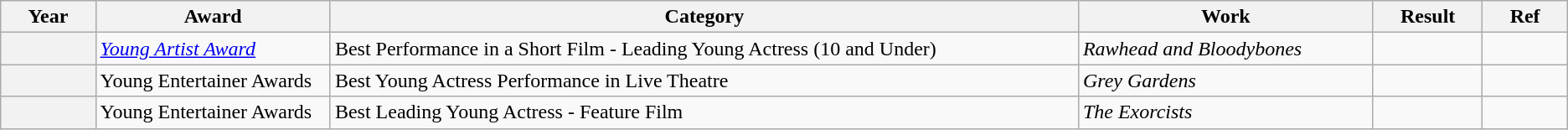<table class="wikitable sortable plainrowheaders">
<tr>
<th scope="col" style="width:0.5%;">Year</th>
<th scope="col" style="width:1.5%;">Award</th>
<th scope="col" style="width:7%;">Category</th>
<th scope="col" style="width:2%;">Work</th>
<th scope="col" style="width:0.5%;">Result</th>
<th scope="col" style="width:0.5%;">Ref</th>
</tr>
<tr>
<th scope="row"></th>
<td><em><a href='#'>Young Artist Award</a></em></td>
<td>Best Performance in a Short Film - Leading Young Actress (10 and Under)</td>
<td><em>Rawhead and Bloodybones</em></td>
<td></td>
<td></td>
</tr>
<tr>
<th scope="row"></th>
<td>Young Entertainer Awards</td>
<td>Best Young Actress Performance in Live Theatre</td>
<td><em>Grey Gardens</em></td>
<td></td>
<td></td>
</tr>
<tr>
<th scope="row"></th>
<td>Young Entertainer Awards</td>
<td>Best Leading Young Actress - Feature Film</td>
<td><em>The Exorcists</em></td>
<td></td>
<td></td>
</tr>
</table>
